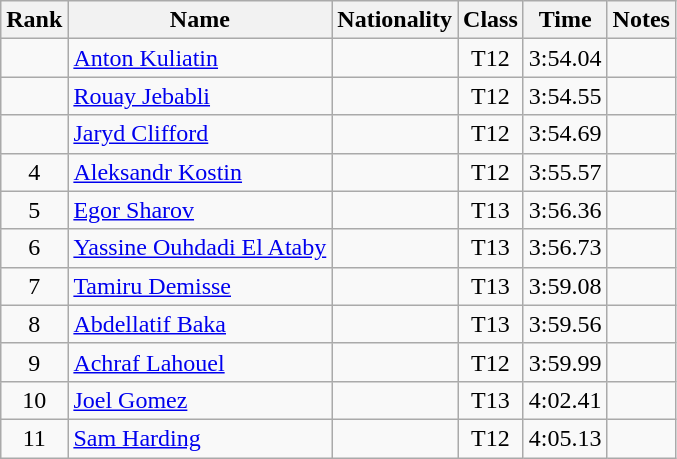<table class="wikitable sortable" style="text-align:center">
<tr>
<th>Rank</th>
<th>Name</th>
<th>Nationality</th>
<th>Class</th>
<th>Time</th>
<th>Notes</th>
</tr>
<tr>
<td></td>
<td align="left"><a href='#'>Anton Kuliatin</a></td>
<td align="left"></td>
<td>T12</td>
<td>3:54.04</td>
<td></td>
</tr>
<tr>
<td></td>
<td align="left"><a href='#'>Rouay Jebabli</a></td>
<td align="left"></td>
<td>T12</td>
<td>3:54.55</td>
<td></td>
</tr>
<tr>
<td></td>
<td align="left"><a href='#'>Jaryd Clifford</a></td>
<td align="left"></td>
<td>T12</td>
<td>3:54.69</td>
<td></td>
</tr>
<tr>
<td>4</td>
<td align="left"><a href='#'>Aleksandr Kostin</a></td>
<td align="left"></td>
<td>T12</td>
<td>3:55.57</td>
<td></td>
</tr>
<tr>
<td>5</td>
<td align="left"><a href='#'>Egor Sharov</a></td>
<td align="left"></td>
<td>T13</td>
<td>3:56.36</td>
<td></td>
</tr>
<tr>
<td>6</td>
<td align="left"><a href='#'>Yassine Ouhdadi El Ataby</a></td>
<td align="left"></td>
<td>T13</td>
<td>3:56.73</td>
<td></td>
</tr>
<tr>
<td>7</td>
<td align="left"><a href='#'>Tamiru Demisse</a></td>
<td align="left"></td>
<td>T13</td>
<td>3:59.08</td>
<td></td>
</tr>
<tr>
<td>8</td>
<td align="left"><a href='#'>Abdellatif Baka</a></td>
<td align="left"></td>
<td>T13</td>
<td>3:59.56</td>
<td></td>
</tr>
<tr>
<td>9</td>
<td align="left"><a href='#'>Achraf Lahouel</a></td>
<td align="left"></td>
<td>T12</td>
<td>3:59.99</td>
<td></td>
</tr>
<tr>
<td>10</td>
<td align="left"><a href='#'>Joel Gomez</a></td>
<td align="left"></td>
<td>T13</td>
<td>4:02.41</td>
<td></td>
</tr>
<tr>
<td>11</td>
<td align="left"><a href='#'>Sam Harding</a></td>
<td align="left"></td>
<td>T12</td>
<td>4:05.13</td>
<td></td>
</tr>
</table>
